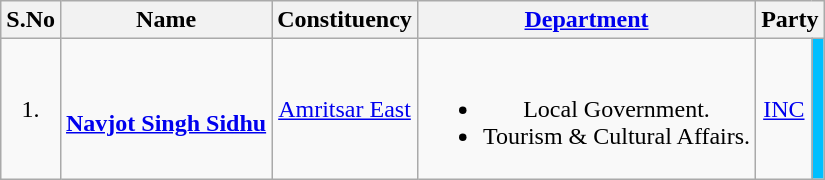<table class="wikitable sortable" style="text-align:center;">
<tr>
<th>S.No</th>
<th>Name</th>
<th>Constituency</th>
<th><a href='#'>Department</a></th>
<th colspan="2" scope="col">Party</th>
</tr>
<tr>
<td>1.</td>
<td><br><strong><a href='#'>Navjot Singh Sidhu</a></strong></td>
<td><a href='#'>Amritsar East</a></td>
<td><br><ul><li>Local Government.</li><li>Tourism & Cultural Affairs.</li></ul></td>
<td><a href='#'>INC</a></td>
<td bgcolor=#00BFFF></td>
</tr>
</table>
